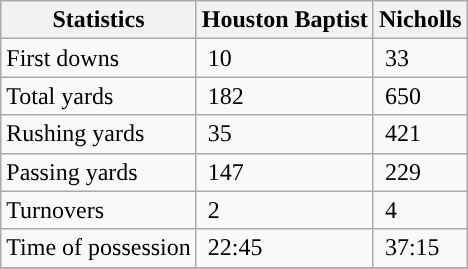<table class="wikitable">
<tr>
<th>Statistics</th>
<th>Houston Baptist</th>
<th>Nicholls</th>
</tr>
<tr>
<td>First downs</td>
<td> 10</td>
<td> 33</td>
</tr>
<tr>
<td>Total yards</td>
<td> 182</td>
<td> 650</td>
</tr>
<tr>
<td>Rushing yards</td>
<td> 35</td>
<td> 421</td>
</tr>
<tr>
<td>Passing yards</td>
<td> 147</td>
<td> 229</td>
</tr>
<tr>
<td>Turnovers</td>
<td> 2</td>
<td> 4</td>
</tr>
<tr>
<td>Time of possession</td>
<td> 22:45</td>
<td> 37:15</td>
</tr>
<tr>
</tr>
</table>
